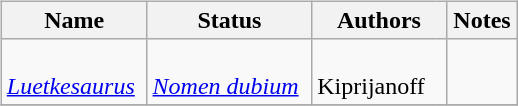<table border="0" style="background:transparent;" style="width: 100%;">
<tr>
<th width="90%"></th>
<th width="5%"></th>
<th width="5%"></th>
</tr>
<tr>
<td style="border:0px" valign="top"><br><table class="wikitable sortable" align="center" width="100%">
<tr>
<th>Name</th>
<th>Status</th>
<th colspan="2">Authors</th>
<th>Notes</th>
</tr>
<tr>
<td><br><em><a href='#'>Luetkesaurus</a></em></td>
<td><br><em><a href='#'>Nomen dubium</a></em></td>
<td style="border-right:0px" valign="top"><br>Kiprijanoff</td>
<td style="border-left:0px" valign="top"></td>
<td></td>
</tr>
<tr>
</tr>
</table>
</td>
<td style="border:0px" valign="top"></td>
<td style="border:0px" valign="top"><br><table border="0" style= height:"100%" align="right" style="background:transparent;">
<tr style="height:1px">
<td><br></td>
</tr>
<tr style="height:30px">
<td></td>
</tr>
</table>
</td>
</tr>
<tr>
</tr>
</table>
